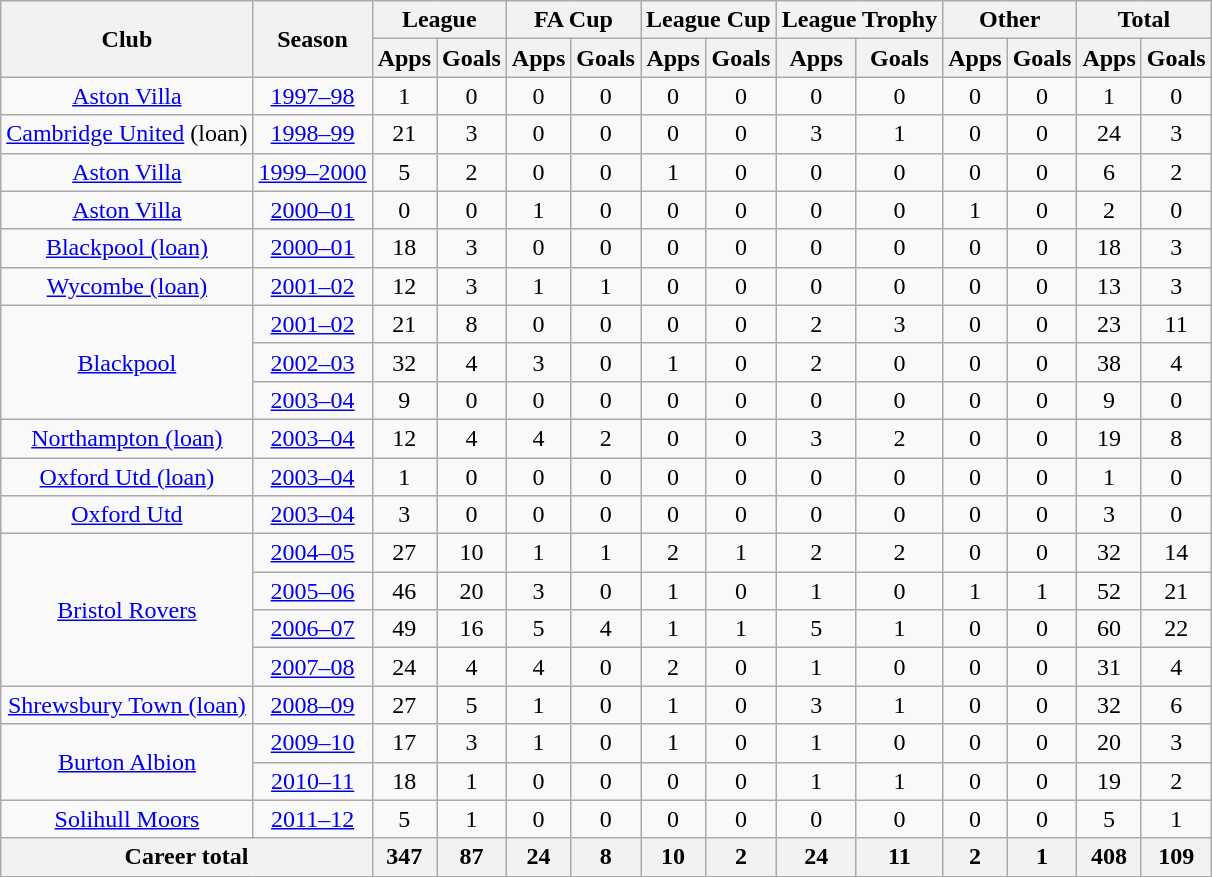<table class="wikitable" style="text-align: center;">
<tr>
<th rowspan="2">Club</th>
<th rowspan="2">Season</th>
<th colspan="2">League</th>
<th colspan="2">FA Cup</th>
<th colspan="2">League Cup</th>
<th colspan="2">League Trophy</th>
<th colspan="2">Other</th>
<th colspan="2">Total</th>
</tr>
<tr>
<th>Apps</th>
<th>Goals</th>
<th>Apps</th>
<th>Goals</th>
<th>Apps</th>
<th>Goals</th>
<th>Apps</th>
<th>Goals</th>
<th>Apps</th>
<th>Goals</th>
<th>Apps</th>
<th>Goals</th>
</tr>
<tr>
<td rowspan="1"><a href='#'>Aston Villa</a></td>
<td><a href='#'>1997–98</a></td>
<td>1</td>
<td>0</td>
<td>0</td>
<td>0</td>
<td>0</td>
<td>0</td>
<td>0</td>
<td>0</td>
<td>0</td>
<td>0</td>
<td>1</td>
<td>0</td>
</tr>
<tr>
<td rowspan="1"><a href='#'>Cambridge United</a> (loan)</td>
<td><a href='#'>1998–99</a></td>
<td>21</td>
<td>3</td>
<td>0</td>
<td>0</td>
<td>0</td>
<td>0</td>
<td>3</td>
<td>1</td>
<td>0</td>
<td>0</td>
<td>24</td>
<td>3</td>
</tr>
<tr>
<td rowspan="1"><a href='#'>Aston Villa</a></td>
<td><a href='#'>1999–2000</a></td>
<td>5</td>
<td>2</td>
<td>0</td>
<td>0</td>
<td>1</td>
<td>0</td>
<td>0</td>
<td>0</td>
<td>0</td>
<td>0</td>
<td>6</td>
<td>2</td>
</tr>
<tr>
<td rowspan="1"><a href='#'>Aston Villa</a></td>
<td><a href='#'>2000–01</a></td>
<td>0</td>
<td>0</td>
<td>1</td>
<td>0</td>
<td>0</td>
<td>0</td>
<td>0</td>
<td>0</td>
<td>1</td>
<td>0</td>
<td>2</td>
<td>0</td>
</tr>
<tr>
<td rowspan="1"><a href='#'>Blackpool (loan)</a></td>
<td><a href='#'>2000–01</a></td>
<td>18</td>
<td>3</td>
<td>0</td>
<td>0</td>
<td>0</td>
<td>0</td>
<td>0</td>
<td>0</td>
<td>0</td>
<td>0</td>
<td>18</td>
<td>3</td>
</tr>
<tr>
<td rowspan="1"><a href='#'>Wycombe (loan)</a></td>
<td><a href='#'>2001–02</a></td>
<td>12</td>
<td>3</td>
<td>1</td>
<td>1</td>
<td>0</td>
<td>0</td>
<td>0</td>
<td>0</td>
<td>0</td>
<td>0</td>
<td>13</td>
<td>3</td>
</tr>
<tr>
<td rowspan="3"><a href='#'>Blackpool</a></td>
<td><a href='#'>2001–02</a></td>
<td>21</td>
<td>8</td>
<td>0</td>
<td>0</td>
<td>0</td>
<td>0</td>
<td>2</td>
<td>3</td>
<td>0</td>
<td>0</td>
<td>23</td>
<td>11</td>
</tr>
<tr>
<td><a href='#'>2002–03</a></td>
<td>32</td>
<td>4</td>
<td>3</td>
<td>0</td>
<td>1</td>
<td>0</td>
<td>2</td>
<td>0</td>
<td>0</td>
<td>0</td>
<td>38</td>
<td>4</td>
</tr>
<tr>
<td><a href='#'>2003–04</a></td>
<td>9</td>
<td>0</td>
<td>0</td>
<td>0</td>
<td>0</td>
<td>0</td>
<td>0</td>
<td>0</td>
<td>0</td>
<td>0</td>
<td>9</td>
<td>0</td>
</tr>
<tr>
<td rowspan="1"><a href='#'>Northampton (loan)</a></td>
<td><a href='#'>2003–04</a></td>
<td>12</td>
<td>4</td>
<td>4</td>
<td>2</td>
<td>0</td>
<td>0</td>
<td>3</td>
<td>2</td>
<td>0</td>
<td>0</td>
<td>19</td>
<td>8</td>
</tr>
<tr>
<td rowspan="1"><a href='#'>Oxford Utd (loan)</a></td>
<td><a href='#'>2003–04</a></td>
<td>1</td>
<td>0</td>
<td>0</td>
<td>0</td>
<td>0</td>
<td>0</td>
<td>0</td>
<td>0</td>
<td>0</td>
<td>0</td>
<td>1</td>
<td>0</td>
</tr>
<tr>
<td rowspan="1"><a href='#'>Oxford Utd</a></td>
<td><a href='#'>2003–04</a></td>
<td>3</td>
<td>0</td>
<td>0</td>
<td>0</td>
<td>0</td>
<td>0</td>
<td>0</td>
<td>0</td>
<td>0</td>
<td>0</td>
<td>3</td>
<td>0</td>
</tr>
<tr>
<td rowspan="4"><a href='#'>Bristol Rovers</a></td>
<td><a href='#'>2004–05</a></td>
<td>27</td>
<td>10</td>
<td>1</td>
<td>1</td>
<td>2</td>
<td>1</td>
<td>2</td>
<td>2</td>
<td>0</td>
<td>0</td>
<td>32</td>
<td>14</td>
</tr>
<tr>
<td><a href='#'>2005–06</a></td>
<td>46</td>
<td>20</td>
<td>3</td>
<td>0</td>
<td>1</td>
<td>0</td>
<td>1</td>
<td>0</td>
<td>1</td>
<td>1</td>
<td>52</td>
<td>21</td>
</tr>
<tr>
<td><a href='#'>2006–07</a></td>
<td>49</td>
<td>16</td>
<td>5</td>
<td>4</td>
<td>1</td>
<td>1</td>
<td>5</td>
<td>1</td>
<td>0</td>
<td>0</td>
<td>60</td>
<td>22</td>
</tr>
<tr>
<td><a href='#'>2007–08</a></td>
<td>24</td>
<td>4</td>
<td>4</td>
<td>0</td>
<td>2</td>
<td>0</td>
<td>1</td>
<td>0</td>
<td>0</td>
<td>0</td>
<td>31</td>
<td>4</td>
</tr>
<tr>
<td rowspan="1"><a href='#'>Shrewsbury Town (loan)</a></td>
<td><a href='#'>2008–09</a></td>
<td>27</td>
<td>5</td>
<td>1</td>
<td>0</td>
<td>1</td>
<td>0</td>
<td>3</td>
<td>1</td>
<td>0</td>
<td>0</td>
<td>32</td>
<td>6</td>
</tr>
<tr>
<td rowspan="2"><a href='#'>Burton Albion</a></td>
<td><a href='#'>2009–10</a></td>
<td>17</td>
<td>3</td>
<td>1</td>
<td>0</td>
<td>1</td>
<td>0</td>
<td>1</td>
<td>0</td>
<td>0</td>
<td>0</td>
<td>20</td>
<td>3</td>
</tr>
<tr>
<td><a href='#'>2010–11</a></td>
<td>18</td>
<td>1</td>
<td>0</td>
<td>0</td>
<td>0</td>
<td>0</td>
<td>1</td>
<td>1</td>
<td>0</td>
<td>0</td>
<td>19</td>
<td>2</td>
</tr>
<tr>
<td rowspan="1"><a href='#'>Solihull Moors</a></td>
<td><a href='#'>2011–12</a></td>
<td>5</td>
<td>1</td>
<td>0</td>
<td>0</td>
<td>0</td>
<td>0</td>
<td>0</td>
<td>0</td>
<td>0</td>
<td>0</td>
<td>5</td>
<td>1</td>
</tr>
<tr |->
<th colspan="2">Career total</th>
<th>347</th>
<th>87</th>
<th>24</th>
<th>8</th>
<th>10</th>
<th>2</th>
<th>24</th>
<th>11</th>
<th>2</th>
<th>1</th>
<th>408</th>
<th>109</th>
</tr>
</table>
